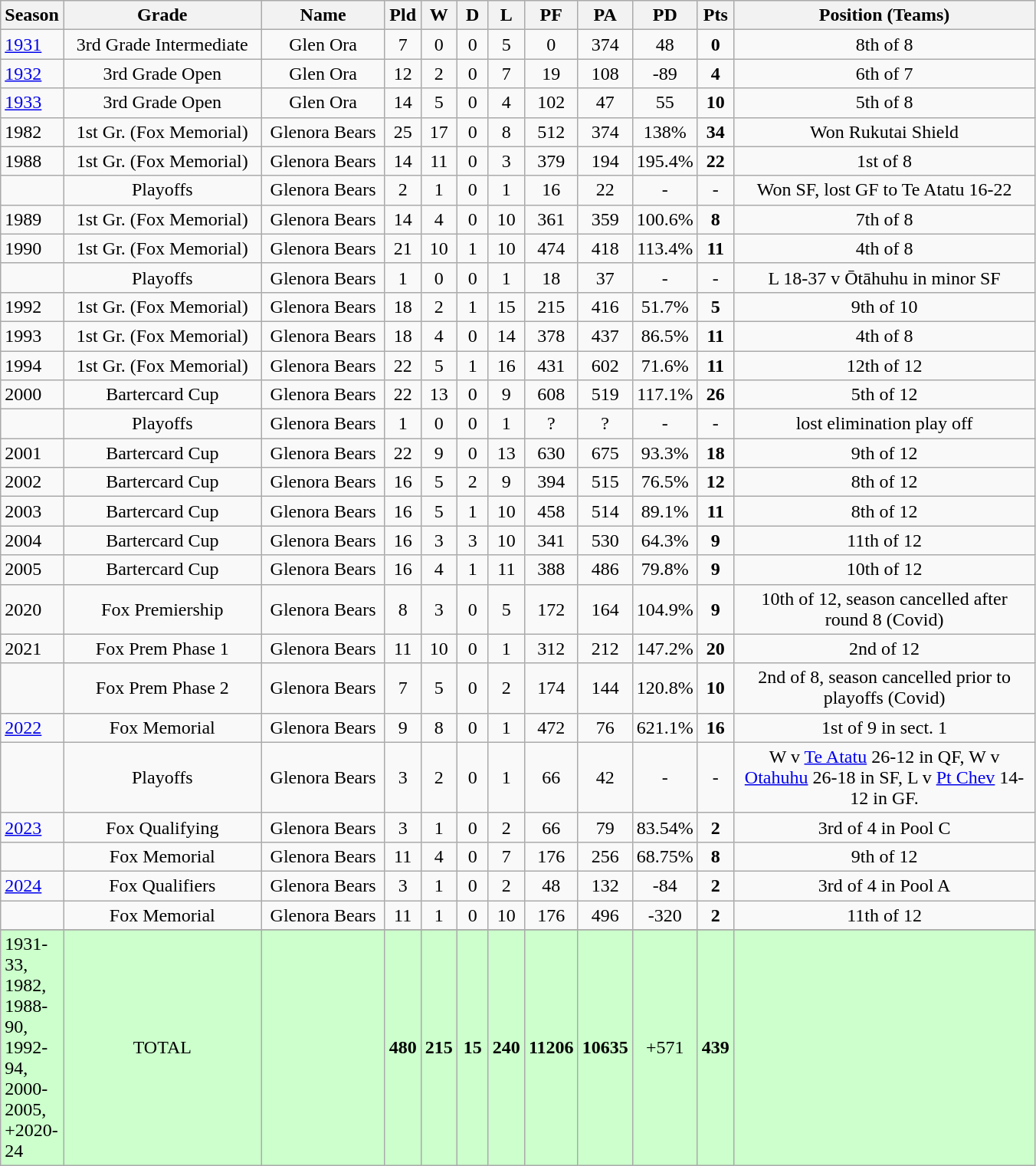<table class="wikitable" style="text-align:center;">
<tr>
<th width=30>Season</th>
<th width=165 abbr="Grade">Grade</th>
<th width=100 abbr="Name">Name</th>
<th width=20 abbr="Played">Pld</th>
<th width=20 abbr="Won">W</th>
<th width=20 abbr="Drawn">D</th>
<th width=20 abbr="Lost">L</th>
<th width=20 abbr="Points for">PF</th>
<th width=20 abbr="Points against">PA</th>
<th width=20 abbr="Points difference">PD</th>
<th width=20 abbr="Points">Pts</th>
<th width=255>Position (Teams)</th>
</tr>
<tr>
<td style="text-align:left;"><a href='#'>1931</a></td>
<td>3rd Grade Intermediate</td>
<td>Glen Ora</td>
<td>7</td>
<td>0</td>
<td>0</td>
<td>5</td>
<td>0</td>
<td>374</td>
<td>48</td>
<td><strong>0</strong></td>
<td>8th of 8</td>
</tr>
<tr>
<td style="text-align:left;"><a href='#'>1932</a></td>
<td>3rd Grade Open</td>
<td>Glen Ora</td>
<td>12</td>
<td>2</td>
<td>0</td>
<td>7</td>
<td>19</td>
<td>108</td>
<td>-89</td>
<td><strong>4</strong></td>
<td>6th of 7</td>
</tr>
<tr>
<td style="text-align:left;"><a href='#'>1933</a></td>
<td>3rd Grade Open</td>
<td>Glen Ora</td>
<td>14</td>
<td>5</td>
<td>0</td>
<td>4</td>
<td>102</td>
<td>47</td>
<td>55</td>
<td><strong>10</strong></td>
<td>5th of 8</td>
</tr>
<tr>
<td style="text-align:left;">1982</td>
<td>1st Gr. (Fox Memorial)</td>
<td>Glenora Bears</td>
<td>25</td>
<td>17</td>
<td>0</td>
<td>8</td>
<td>512</td>
<td>374</td>
<td>138%</td>
<td><strong>34</strong></td>
<td>Won Rukutai Shield</td>
</tr>
<tr>
<td style="text-align:left;">1988</td>
<td>1st Gr. (Fox Memorial)</td>
<td>Glenora Bears</td>
<td>14</td>
<td>11</td>
<td>0</td>
<td>3</td>
<td>379</td>
<td>194</td>
<td>195.4%</td>
<td><strong>22</strong></td>
<td>1st of 8</td>
</tr>
<tr>
<td style="text-align:left;"></td>
<td>Playoffs</td>
<td>Glenora Bears</td>
<td>2</td>
<td>1</td>
<td>0</td>
<td>1</td>
<td>16</td>
<td>22</td>
<td>-</td>
<td>-</td>
<td>Won SF, lost GF to Te Atatu 16-22</td>
</tr>
<tr>
<td style="text-align:left;">1989</td>
<td>1st Gr. (Fox Memorial)</td>
<td>Glenora Bears</td>
<td>14</td>
<td>4</td>
<td>0</td>
<td>10</td>
<td>361</td>
<td>359</td>
<td>100.6%</td>
<td><strong>8</strong></td>
<td>7th of 8</td>
</tr>
<tr>
<td style="text-align:left;">1990</td>
<td>1st Gr. (Fox Memorial)</td>
<td>Glenora Bears</td>
<td>21</td>
<td>10</td>
<td>1</td>
<td>10</td>
<td>474</td>
<td>418</td>
<td>113.4%</td>
<td><strong>11</strong></td>
<td>4th of 8</td>
</tr>
<tr>
<td style="text-align:left;"></td>
<td>Playoffs</td>
<td>Glenora Bears</td>
<td>1</td>
<td>0</td>
<td>0</td>
<td>1</td>
<td>18</td>
<td>37</td>
<td>-</td>
<td>-</td>
<td>L 18-37 v Ōtāhuhu in minor SF</td>
</tr>
<tr>
<td style="text-align:left;">1992</td>
<td>1st Gr. (Fox Memorial)</td>
<td>Glenora Bears</td>
<td>18</td>
<td>2</td>
<td>1</td>
<td>15</td>
<td>215</td>
<td>416</td>
<td>51.7%</td>
<td><strong>5</strong></td>
<td>9th of 10</td>
</tr>
<tr>
<td style="text-align:left;">1993</td>
<td>1st Gr. (Fox Memorial)</td>
<td>Glenora Bears</td>
<td>18</td>
<td>4</td>
<td>0</td>
<td>14</td>
<td>378</td>
<td>437</td>
<td>86.5%</td>
<td><strong>11</strong></td>
<td>4th of 8</td>
</tr>
<tr>
<td style="text-align:left;">1994</td>
<td>1st Gr. (Fox Memorial)</td>
<td>Glenora Bears</td>
<td>22</td>
<td>5</td>
<td>1</td>
<td>16</td>
<td>431</td>
<td>602</td>
<td>71.6%</td>
<td><strong>11</strong></td>
<td>12th of 12</td>
</tr>
<tr>
<td style="text-align:left;">2000</td>
<td>Bartercard Cup</td>
<td>Glenora Bears</td>
<td>22</td>
<td>13</td>
<td>0</td>
<td>9</td>
<td>608</td>
<td>519</td>
<td>117.1%</td>
<td><strong>26</strong></td>
<td>5th of 12</td>
</tr>
<tr>
<td style="text-align:left;"></td>
<td>Playoffs</td>
<td>Glenora Bears</td>
<td>1</td>
<td>0</td>
<td>0</td>
<td>1</td>
<td>?</td>
<td>?</td>
<td>-</td>
<td>-</td>
<td>lost elimination play off</td>
</tr>
<tr style=>
<td style="text-align:left;">2001</td>
<td>Bartercard Cup</td>
<td>Glenora Bears</td>
<td>22</td>
<td>9</td>
<td>0</td>
<td>13</td>
<td>630</td>
<td>675</td>
<td>93.3%</td>
<td><strong>18</strong></td>
<td>9th of 12</td>
</tr>
<tr>
<td style="text-align:left;">2002</td>
<td>Bartercard Cup</td>
<td>Glenora Bears</td>
<td>16</td>
<td>5</td>
<td>2</td>
<td>9</td>
<td>394</td>
<td>515</td>
<td>76.5%</td>
<td><strong>12</strong></td>
<td>8th of 12</td>
</tr>
<tr>
<td style="text-align:left;">2003</td>
<td>Bartercard Cup</td>
<td>Glenora Bears</td>
<td>16</td>
<td>5</td>
<td>1</td>
<td>10</td>
<td>458</td>
<td>514</td>
<td>89.1%</td>
<td><strong>11</strong></td>
<td>8th of 12</td>
</tr>
<tr>
<td style="text-align:left;">2004</td>
<td>Bartercard Cup</td>
<td>Glenora Bears</td>
<td>16</td>
<td>3</td>
<td>3</td>
<td>10</td>
<td>341</td>
<td>530</td>
<td>64.3%</td>
<td><strong>9</strong></td>
<td>11th of 12</td>
</tr>
<tr>
<td style="text-align:left;">2005</td>
<td>Bartercard Cup</td>
<td>Glenora Bears</td>
<td>16</td>
<td>4</td>
<td>1</td>
<td>11</td>
<td>388</td>
<td>486</td>
<td>79.8%</td>
<td><strong>9</strong></td>
<td>10th of 12</td>
</tr>
<tr>
<td style="text-align:left;">2020</td>
<td>Fox Premiership</td>
<td>Glenora Bears</td>
<td>8</td>
<td>3</td>
<td>0</td>
<td>5</td>
<td>172</td>
<td>164</td>
<td>104.9%</td>
<td><strong>9</strong></td>
<td>10th of 12, season cancelled after round 8 (Covid)</td>
</tr>
<tr>
<td style="text-align:left;">2021</td>
<td>Fox Prem Phase 1</td>
<td>Glenora Bears</td>
<td>11</td>
<td>10</td>
<td>0</td>
<td>1</td>
<td>312</td>
<td>212</td>
<td>147.2%</td>
<td><strong>20</strong></td>
<td>2nd of 12</td>
</tr>
<tr>
<td style="text-align:left;"></td>
<td>Fox Prem Phase 2</td>
<td>Glenora Bears</td>
<td>7</td>
<td>5</td>
<td>0</td>
<td>2</td>
<td>174</td>
<td>144</td>
<td>120.8%</td>
<td><strong>10</strong></td>
<td>2nd of 8, season cancelled prior to playoffs (Covid)</td>
</tr>
<tr>
<td style="text-align:left;"><a href='#'>2022</a></td>
<td>Fox Memorial</td>
<td>Glenora Bears</td>
<td>9</td>
<td>8</td>
<td>0</td>
<td>1</td>
<td>472</td>
<td>76</td>
<td>621.1%</td>
<td><strong>16</strong></td>
<td>1st of 9 in sect. 1</td>
</tr>
<tr>
<td style="text-align:left;"></td>
<td>Playoffs</td>
<td>Glenora Bears</td>
<td>3</td>
<td>2</td>
<td>0</td>
<td>1</td>
<td>66</td>
<td>42</td>
<td>-</td>
<td>-</td>
<td>W v <a href='#'>Te Atatu</a> 26-12 in QF, W v <a href='#'>Otahuhu</a> 26-18 in SF, L v <a href='#'>Pt Chev</a> 14-12 in GF.</td>
</tr>
<tr>
<td style="text-align:left;"><a href='#'>2023</a></td>
<td>Fox Qualifying</td>
<td>Glenora Bears</td>
<td>3</td>
<td>1</td>
<td>0</td>
<td>2</td>
<td>66</td>
<td>79</td>
<td>83.54%</td>
<td><strong>2</strong></td>
<td>3rd of 4 in Pool C</td>
</tr>
<tr>
<td style="text-align:left;"></td>
<td>Fox Memorial</td>
<td>Glenora Bears</td>
<td>11</td>
<td>4</td>
<td>0</td>
<td>7</td>
<td>176</td>
<td>256</td>
<td>68.75%</td>
<td><strong>8</strong></td>
<td>9th of 12</td>
</tr>
<tr>
<td style="text-align:left;"><a href='#'>2024</a></td>
<td>Fox Qualifiers</td>
<td>Glenora Bears</td>
<td>3</td>
<td>1</td>
<td>0</td>
<td>2</td>
<td>48</td>
<td>132</td>
<td>-84</td>
<td><strong>2</strong></td>
<td>3rd of 4 in Pool A</td>
</tr>
<tr>
<td style="text-align:left;"></td>
<td>Fox Memorial</td>
<td>Glenora Bears</td>
<td>11</td>
<td>1</td>
<td>0</td>
<td>10</td>
<td>176</td>
<td>496</td>
<td>-320</td>
<td><strong>2</strong></td>
<td>11th of 12</td>
</tr>
<tr>
</tr>
<tr style="background: #ccffcc;">
<td style="text-align:left;">1931-33, 1982, 1988-90, 1992-94, 2000-2005, +2020-24</td>
<td>TOTAL</td>
<td></td>
<td><strong>480</strong></td>
<td><strong>215</strong></td>
<td><strong>15</strong></td>
<td><strong>240</strong></td>
<td><strong>11206</strong></td>
<td><strong>10635</strong></td>
<td>+571</td>
<td><strong>439</strong></td>
<td></td>
</tr>
</table>
